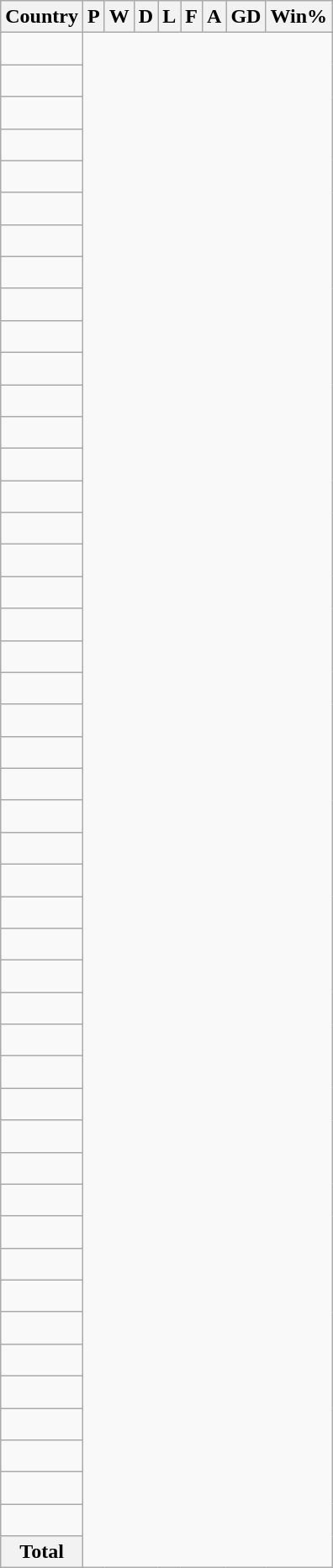<table class="wikitable sortable" style="text-align:center">
<tr>
<th>Country</th>
<th>P</th>
<th>W</th>
<th>D</th>
<th>L</th>
<th>F</th>
<th>A</th>
<th>GD</th>
<th>Win%</th>
</tr>
<tr>
<td align=left><br></td>
</tr>
<tr>
<td align=left><br></td>
</tr>
<tr>
<td align=left><br></td>
</tr>
<tr>
<td align=left><br></td>
</tr>
<tr>
<td align=left><br></td>
</tr>
<tr>
<td align=left><br></td>
</tr>
<tr>
<td align=left><br></td>
</tr>
<tr>
<td align=left><br></td>
</tr>
<tr>
<td align=left><br></td>
</tr>
<tr>
<td align=left><br></td>
</tr>
<tr>
<td align=left><br></td>
</tr>
<tr>
<td align=left><br></td>
</tr>
<tr>
<td align=left><br></td>
</tr>
<tr>
<td align=left><br></td>
</tr>
<tr>
<td align=left><br></td>
</tr>
<tr>
<td align=left><br></td>
</tr>
<tr>
<td align=left><br></td>
</tr>
<tr>
<td align=left><br></td>
</tr>
<tr>
<td align=left><br></td>
</tr>
<tr>
<td align=left><br></td>
</tr>
<tr>
<td align=left><br></td>
</tr>
<tr>
<td align=left><br></td>
</tr>
<tr>
<td align=left><br></td>
</tr>
<tr>
<td align=left><br></td>
</tr>
<tr>
<td align=left><br></td>
</tr>
<tr>
<td align=left><br></td>
</tr>
<tr>
<td align=left><br></td>
</tr>
<tr>
<td align=left><br></td>
</tr>
<tr>
<td align=left><br></td>
</tr>
<tr>
<td align=left><br></td>
</tr>
<tr>
<td align=left><br></td>
</tr>
<tr>
<td align=left><br></td>
</tr>
<tr>
<td align=left><br></td>
</tr>
<tr>
<td align=left><br></td>
</tr>
<tr>
<td align=left><br></td>
</tr>
<tr>
<td align=left><br></td>
</tr>
<tr>
<td align=left><br></td>
</tr>
<tr>
<td align=left><br></td>
</tr>
<tr>
<td align=left><br></td>
</tr>
<tr>
<td align=left><br></td>
</tr>
<tr>
<td align=left><br></td>
</tr>
<tr>
<td align=left><br></td>
</tr>
<tr>
<td align=left><br></td>
</tr>
<tr>
<td align=left><br></td>
</tr>
<tr>
<td align=left><br></td>
</tr>
<tr>
<td align=left><br></td>
</tr>
<tr>
<td align=left><br></td>
</tr>
<tr class=sortbottom>
<th>Total<br></th>
</tr>
</table>
